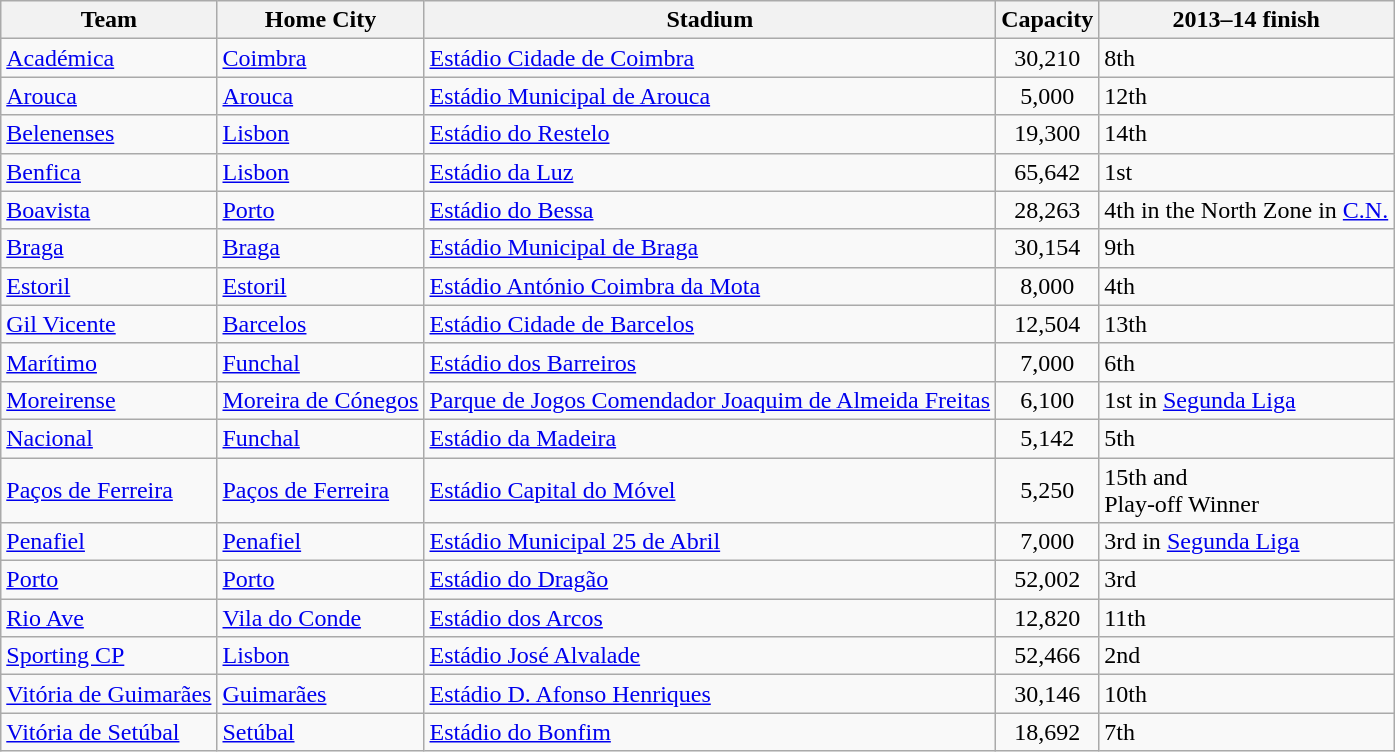<table class="wikitable sortable" style="text-align: left;">
<tr>
<th>Team</th>
<th>Home City</th>
<th>Stadium</th>
<th>Capacity</th>
<th data-sort-type="number">2013–14 finish</th>
</tr>
<tr>
<td><a href='#'>Académica</a></td>
<td><a href='#'>Coimbra</a></td>
<td><a href='#'>Estádio Cidade de Coimbra</a></td>
<td style="text-align:center;">30,210</td>
<td>8th</td>
</tr>
<tr>
<td><a href='#'>Arouca</a></td>
<td><a href='#'>Arouca</a></td>
<td><a href='#'>Estádio Municipal de Arouca</a></td>
<td style="text-align:center;">5,000</td>
<td>12th</td>
</tr>
<tr>
<td><a href='#'>Belenenses</a></td>
<td><a href='#'>Lisbon</a></td>
<td><a href='#'>Estádio do Restelo</a></td>
<td style="text-align:center;">19,300</td>
<td>14th</td>
</tr>
<tr>
<td><a href='#'>Benfica</a></td>
<td><a href='#'>Lisbon</a></td>
<td><a href='#'>Estádio da Luz</a></td>
<td style="text-align:center;">65,642</td>
<td>1st</td>
</tr>
<tr>
<td><a href='#'>Boavista</a></td>
<td><a href='#'>Porto</a></td>
<td><a href='#'>Estádio do Bessa</a></td>
<td style="text-align:center;">28,263</td>
<td>4th in the North Zone in <a href='#'>C.N.</a></td>
</tr>
<tr>
<td><a href='#'>Braga</a></td>
<td><a href='#'>Braga</a></td>
<td><a href='#'>Estádio Municipal de Braga</a></td>
<td style="text-align:center;">30,154</td>
<td>9th</td>
</tr>
<tr>
<td><a href='#'>Estoril</a></td>
<td><a href='#'>Estoril</a></td>
<td><a href='#'>Estádio António Coimbra da Mota</a></td>
<td style="text-align:center;">8,000</td>
<td>4th</td>
</tr>
<tr>
<td><a href='#'>Gil Vicente</a></td>
<td><a href='#'>Barcelos</a></td>
<td><a href='#'>Estádio Cidade de Barcelos</a></td>
<td style="text-align:center;">12,504</td>
<td>13th</td>
</tr>
<tr>
<td><a href='#'>Marítimo</a></td>
<td><a href='#'>Funchal</a></td>
<td><a href='#'>Estádio dos Barreiros</a></td>
<td style="text-align:center;">7,000</td>
<td>6th</td>
</tr>
<tr>
<td><a href='#'>Moreirense</a></td>
<td><a href='#'>Moreira de Cónegos</a></td>
<td><a href='#'>Parque de Jogos Comendador Joaquim de Almeida Freitas</a></td>
<td style="text-align:center;">6,100</td>
<td>1st in <a href='#'>Segunda Liga</a></td>
</tr>
<tr>
<td><a href='#'>Nacional</a></td>
<td><a href='#'>Funchal</a></td>
<td><a href='#'>Estádio da Madeira</a></td>
<td style="text-align:center;">5,142</td>
<td>5th</td>
</tr>
<tr>
<td><a href='#'>Paços de Ferreira</a></td>
<td><a href='#'>Paços de Ferreira</a></td>
<td><a href='#'>Estádio Capital do Móvel</a></td>
<td style="text-align:center;">5,250</td>
<td>15th and<br>Play-off Winner</td>
</tr>
<tr>
<td><a href='#'>Penafiel</a></td>
<td><a href='#'>Penafiel</a></td>
<td><a href='#'>Estádio Municipal 25 de Abril</a></td>
<td style="text-align:center;">7,000</td>
<td>3rd in <a href='#'>Segunda Liga</a></td>
</tr>
<tr>
<td><a href='#'>Porto</a></td>
<td><a href='#'>Porto</a></td>
<td><a href='#'>Estádio do Dragão</a></td>
<td style="text-align:center;">52,002</td>
<td>3rd</td>
</tr>
<tr>
<td><a href='#'>Rio Ave</a></td>
<td><a href='#'>Vila do Conde</a></td>
<td><a href='#'>Estádio dos Arcos</a></td>
<td style="text-align:center;">12,820</td>
<td>11th</td>
</tr>
<tr>
<td><a href='#'>Sporting CP</a></td>
<td><a href='#'>Lisbon</a></td>
<td><a href='#'>Estádio José Alvalade</a></td>
<td style="text-align:center;">52,466</td>
<td>2nd</td>
</tr>
<tr>
<td><a href='#'>Vitória de Guimarães</a></td>
<td><a href='#'>Guimarães</a></td>
<td><a href='#'>Estádio D. Afonso Henriques</a></td>
<td style="text-align:center;">30,146</td>
<td>10th</td>
</tr>
<tr>
<td><a href='#'>Vitória de Setúbal</a></td>
<td><a href='#'>Setúbal</a></td>
<td><a href='#'>Estádio do Bonfim</a></td>
<td style="text-align:center;">18,692</td>
<td>7th</td>
</tr>
</table>
